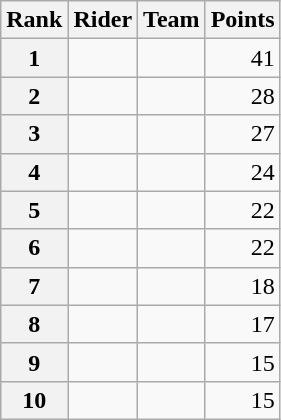<table class="wikitable" margin-bottom:0;">
<tr>
<th scope="col">Rank</th>
<th scope="col">Rider</th>
<th scope="col">Team</th>
<th scope="col">Points</th>
</tr>
<tr>
<th scope="row">1</th>
<td> </td>
<td></td>
<td align="right">41</td>
</tr>
<tr>
<th scope="row">2</th>
<td></td>
<td></td>
<td align="right">28</td>
</tr>
<tr>
<th scope="row">3</th>
<td></td>
<td></td>
<td align="right">27</td>
</tr>
<tr>
<th scope="row">4</th>
<td> </td>
<td></td>
<td align="right">24</td>
</tr>
<tr>
<th scope="row">5</th>
<td></td>
<td></td>
<td align="right">22</td>
</tr>
<tr>
<th scope="row">6</th>
<td></td>
<td></td>
<td align="right">22</td>
</tr>
<tr>
<th scope="row">7</th>
<td></td>
<td></td>
<td align="right">18</td>
</tr>
<tr>
<th scope="row">8</th>
<td></td>
<td></td>
<td align="right">17</td>
</tr>
<tr>
<th scope="row">9</th>
<td></td>
<td></td>
<td align="right">15</td>
</tr>
<tr>
<th scope="row">10</th>
<td></td>
<td></td>
<td align="right">15</td>
</tr>
</table>
